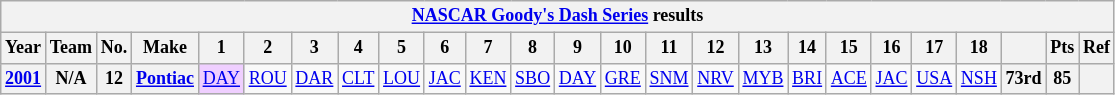<table class="wikitable" style="text-align:center; font-size:75%">
<tr>
<th colspan=32><a href='#'>NASCAR Goody's Dash Series</a> results</th>
</tr>
<tr>
<th>Year</th>
<th>Team</th>
<th>No.</th>
<th>Make</th>
<th>1</th>
<th>2</th>
<th>3</th>
<th>4</th>
<th>5</th>
<th>6</th>
<th>7</th>
<th>8</th>
<th>9</th>
<th>10</th>
<th>11</th>
<th>12</th>
<th>13</th>
<th>14</th>
<th>15</th>
<th>16</th>
<th>17</th>
<th>18</th>
<th></th>
<th>Pts</th>
<th>Ref</th>
</tr>
<tr>
<th><a href='#'>2001</a></th>
<th>N/A</th>
<th>12</th>
<th><a href='#'>Pontiac</a></th>
<td style="background:#EFCFFF;"><a href='#'>DAY</a><br></td>
<td><a href='#'>ROU</a></td>
<td><a href='#'>DAR</a></td>
<td><a href='#'>CLT</a></td>
<td><a href='#'>LOU</a></td>
<td><a href='#'>JAC</a></td>
<td><a href='#'>KEN</a></td>
<td><a href='#'>SBO</a></td>
<td><a href='#'>DAY</a></td>
<td><a href='#'>GRE</a></td>
<td><a href='#'>SNM</a></td>
<td><a href='#'>NRV</a></td>
<td><a href='#'>MYB</a></td>
<td><a href='#'>BRI</a></td>
<td><a href='#'>ACE</a></td>
<td><a href='#'>JAC</a></td>
<td><a href='#'>USA</a></td>
<td><a href='#'>NSH</a></td>
<th>73rd</th>
<th>85</th>
<th></th>
</tr>
</table>
